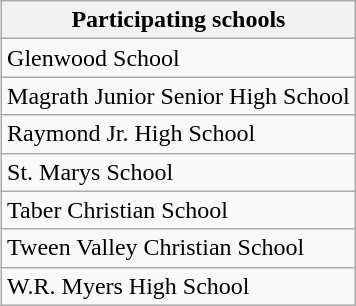<table class="wikitable" align=right>
<tr>
<th>Participating schools</th>
</tr>
<tr>
<td>Glenwood School</td>
</tr>
<tr>
<td>Magrath Junior Senior High School</td>
</tr>
<tr>
<td>Raymond Jr. High School</td>
</tr>
<tr>
<td>St. Marys School</td>
</tr>
<tr>
<td>Taber Christian School</td>
</tr>
<tr>
<td>Tween Valley Christian School</td>
</tr>
<tr>
<td>W.R. Myers High School</td>
</tr>
</table>
